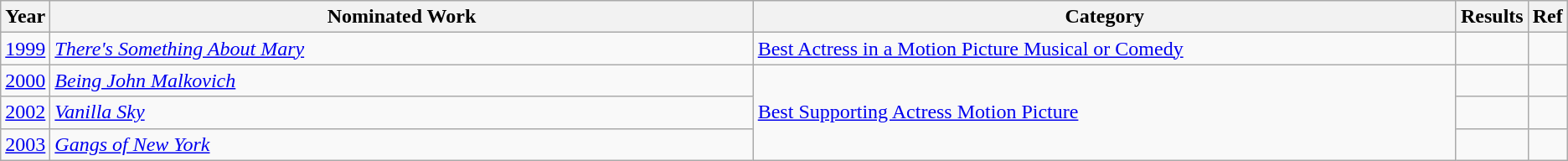<table class="wikitable">
<tr>
<th scope="col" style="width:1em;">Year</th>
<th scope="col" style="width:35em;">Nominated Work</th>
<th scope="col" style="width:35em;">Category</th>
<th scope="col" style="width:1em;">Results</th>
<th scope="col" style="width:1em;">Ref</th>
</tr>
<tr>
<td><a href='#'>1999</a></td>
<td><em><a href='#'>There's Something About Mary</a></em></td>
<td><a href='#'>Best Actress in a Motion Picture  Musical or Comedy</a></td>
<td></td>
<td></td>
</tr>
<tr>
<td><a href='#'>2000</a></td>
<td><em><a href='#'>Being John Malkovich</a></em></td>
<td rowspan="3"><a href='#'>Best Supporting Actress  Motion Picture</a></td>
<td></td>
<td></td>
</tr>
<tr>
<td><a href='#'>2002</a></td>
<td><em><a href='#'>Vanilla Sky</a></em></td>
<td></td>
<td></td>
</tr>
<tr>
<td><a href='#'>2003</a></td>
<td><em><a href='#'>Gangs of New York</a></em></td>
<td></td>
<td></td>
</tr>
</table>
